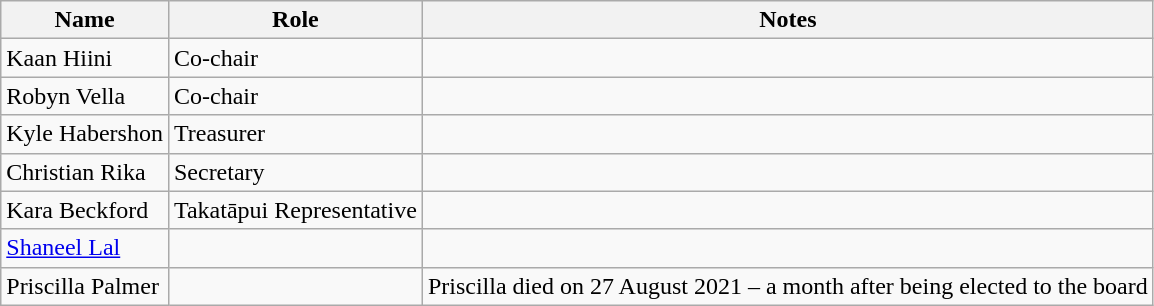<table class="wikitable">
<tr>
<th>Name</th>
<th>Role</th>
<th>Notes</th>
</tr>
<tr>
<td>Kaan Hiini</td>
<td>Co-chair</td>
<td></td>
</tr>
<tr>
<td>Robyn Vella</td>
<td>Co-chair</td>
<td></td>
</tr>
<tr>
<td>Kyle Habershon</td>
<td>Treasurer</td>
<td></td>
</tr>
<tr>
<td>Christian Rika</td>
<td>Secretary</td>
<td></td>
</tr>
<tr>
<td>Kara Beckford</td>
<td>Takatāpui Representative</td>
<td></td>
</tr>
<tr>
<td><a href='#'>Shaneel Lal</a></td>
<td></td>
<td></td>
</tr>
<tr>
<td>Priscilla Palmer</td>
<td></td>
<td>Priscilla died on 27 August 2021 – a month after being elected to the board</td>
</tr>
</table>
